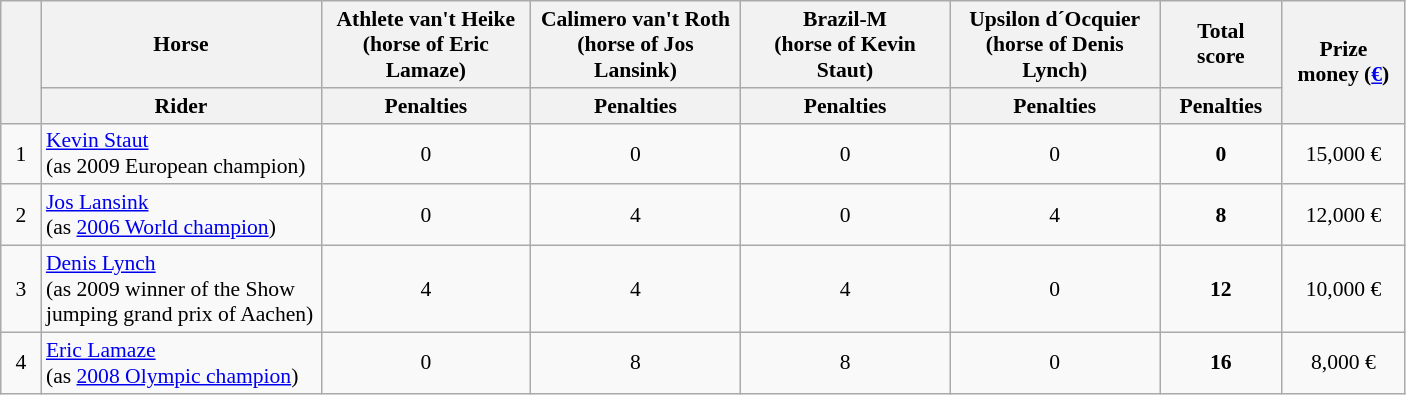<table class="wikitable" style="font-size: 90%">
<tr>
<th rowspan="2" style="width:20px;"></th>
<th width=180>Horse</th>
<th width=133>Athlete van't Heike<br>(horse of Eric Lamaze)</th>
<th width=133>Calimero van't Roth<br>(horse of Jos Lansink)</th>
<th width=133>Brazil-M<br>(horse of Kevin Staut)</th>
<th width=133>Upsilon d´Ocquier<br>(horse of Denis Lynch)</th>
<th width=75>Total<br>score</th>
<th rowspan="2" style="width:75px;">Prize<br>money (<a href='#'>€</a>)</th>
</tr>
<tr>
<th width=75>Rider</th>
<th>Penalties</th>
<th>Penalties</th>
<th>Penalties</th>
<th>Penalties</th>
<th>Penalties</th>
</tr>
<tr>
<td align=center>1</td>
<td> <a href='#'>Kevin Staut</a><br>(as 2009 European champion)</td>
<td align=center>0</td>
<td align=center>0</td>
<td align=center>0</td>
<td align=center>0</td>
<td align=center><strong>0</strong></td>
<td align=center>15,000 €</td>
</tr>
<tr>
<td align=center>2</td>
<td> <a href='#'>Jos Lansink</a><br>(as <a href='#'>2006 World champion</a>)</td>
<td align=center>0</td>
<td align=center>4</td>
<td align=center>0</td>
<td align=center>4</td>
<td align=center><strong>8</strong></td>
<td align=center>12,000 €</td>
</tr>
<tr>
<td align=center>3</td>
<td> <a href='#'>Denis Lynch</a><br>(as 2009 winner of the Show jumping grand prix of Aachen)</td>
<td align=center>4</td>
<td align=center>4</td>
<td align=center>4</td>
<td align=center>0</td>
<td align=center><strong>12</strong></td>
<td align=center>10,000 €</td>
</tr>
<tr>
<td align=center>4</td>
<td> <a href='#'>Eric Lamaze</a><br>(as <a href='#'>2008 Olympic champion</a>)</td>
<td align=center>0</td>
<td align=center>8</td>
<td align=center>8</td>
<td align=center>0</td>
<td align=center><strong>16</strong></td>
<td align=center>8,000 €</td>
</tr>
</table>
